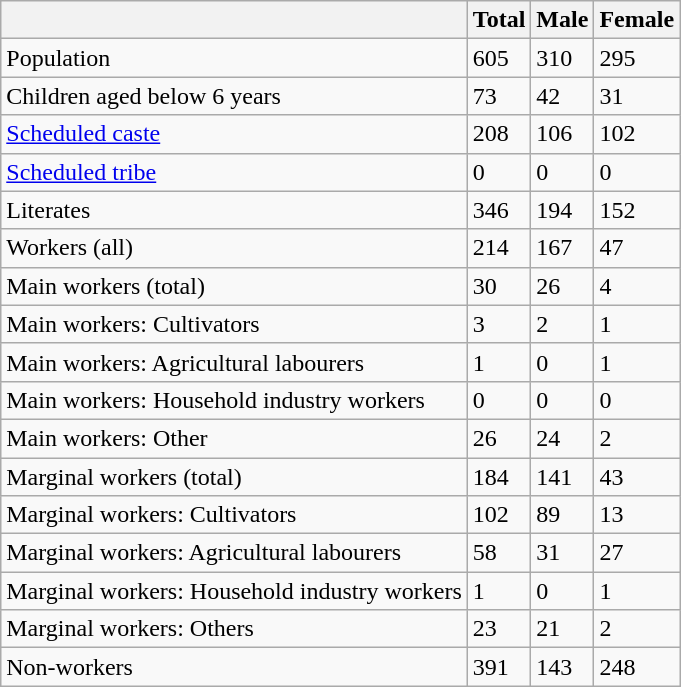<table class="wikitable sortable">
<tr>
<th></th>
<th>Total</th>
<th>Male</th>
<th>Female</th>
</tr>
<tr>
<td>Population</td>
<td>605</td>
<td>310</td>
<td>295</td>
</tr>
<tr>
<td>Children aged below 6 years</td>
<td>73</td>
<td>42</td>
<td>31</td>
</tr>
<tr>
<td><a href='#'>Scheduled caste</a></td>
<td>208</td>
<td>106</td>
<td>102</td>
</tr>
<tr>
<td><a href='#'>Scheduled tribe</a></td>
<td>0</td>
<td>0</td>
<td>0</td>
</tr>
<tr>
<td>Literates</td>
<td>346</td>
<td>194</td>
<td>152</td>
</tr>
<tr>
<td>Workers (all)</td>
<td>214</td>
<td>167</td>
<td>47</td>
</tr>
<tr>
<td>Main workers (total)</td>
<td>30</td>
<td>26</td>
<td>4</td>
</tr>
<tr>
<td>Main workers: Cultivators</td>
<td>3</td>
<td>2</td>
<td>1</td>
</tr>
<tr>
<td>Main workers: Agricultural labourers</td>
<td>1</td>
<td>0</td>
<td>1</td>
</tr>
<tr>
<td>Main workers: Household industry workers</td>
<td>0</td>
<td>0</td>
<td>0</td>
</tr>
<tr>
<td>Main workers: Other</td>
<td>26</td>
<td>24</td>
<td>2</td>
</tr>
<tr>
<td>Marginal workers (total)</td>
<td>184</td>
<td>141</td>
<td>43</td>
</tr>
<tr>
<td>Marginal workers: Cultivators</td>
<td>102</td>
<td>89</td>
<td>13</td>
</tr>
<tr>
<td>Marginal workers: Agricultural labourers</td>
<td>58</td>
<td>31</td>
<td>27</td>
</tr>
<tr>
<td>Marginal workers: Household industry workers</td>
<td>1</td>
<td>0</td>
<td>1</td>
</tr>
<tr>
<td>Marginal workers: Others</td>
<td>23</td>
<td>21</td>
<td>2</td>
</tr>
<tr>
<td>Non-workers</td>
<td>391</td>
<td>143</td>
<td>248</td>
</tr>
</table>
